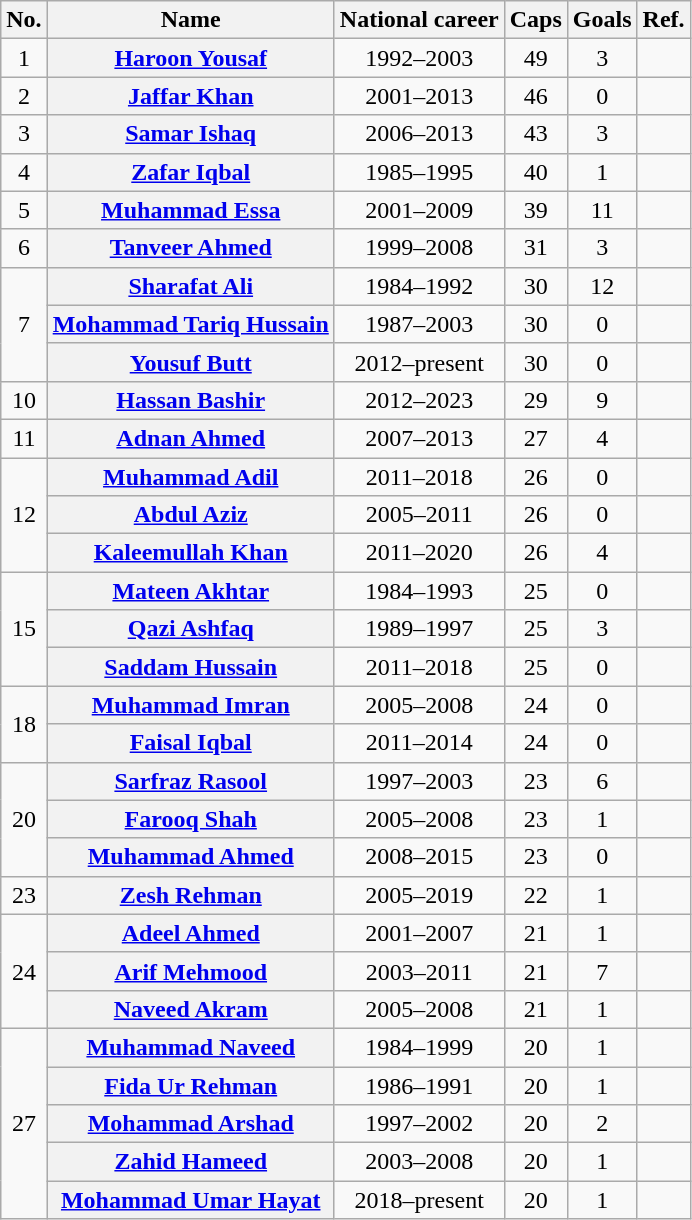<table class="wikitable plainrowheaders sortable" style="text-align: center;">
<tr>
<th scope="col" class="unsortable">No.</th>
<th scope="col">Name</th>
<th scope="col">National career</th>
<th scope="col">Caps</th>
<th scope="col">Goals</th>
<th>Ref.</th>
</tr>
<tr>
<td>1</td>
<th scope="row"><a href='#'>Haroon Yousaf</a></th>
<td>1992–2003</td>
<td>49</td>
<td>3</td>
<td></td>
</tr>
<tr>
<td>2</td>
<th scope="row"><a href='#'>Jaffar Khan</a></th>
<td>2001–2013</td>
<td>46</td>
<td>0</td>
<td></td>
</tr>
<tr>
<td>3</td>
<th scope="row"><a href='#'>Samar Ishaq</a></th>
<td>2006–2013</td>
<td>43</td>
<td>3</td>
<td></td>
</tr>
<tr>
<td>4</td>
<th scope="row"><a href='#'>Zafar Iqbal</a></th>
<td>1985–1995</td>
<td>40</td>
<td>1</td>
<td></td>
</tr>
<tr>
<td>5</td>
<th scope="row"><a href='#'>Muhammad Essa</a></th>
<td>2001–2009</td>
<td>39</td>
<td>11</td>
<td></td>
</tr>
<tr>
<td>6</td>
<th scope="row"><a href='#'>Tanveer Ahmed</a></th>
<td>1999–2008</td>
<td>31</td>
<td>3</td>
<td></td>
</tr>
<tr>
<td rowspan="3">7</td>
<th scope="row"><a href='#'>Sharafat Ali</a></th>
<td>1984–1992</td>
<td>30</td>
<td>12</td>
<td></td>
</tr>
<tr>
<th scope="row"><a href='#'>Mohammad Tariq Hussain</a></th>
<td>1987–2003</td>
<td>30</td>
<td>0</td>
<td></td>
</tr>
<tr>
<th scope="row"><strong><a href='#'>Yousuf Butt</a></strong></th>
<td>2012–present</td>
<td>30</td>
<td>0</td>
<td></td>
</tr>
<tr>
<td>10</td>
<th scope="row"><a href='#'>Hassan Bashir</a></th>
<td>2012–2023</td>
<td>29</td>
<td>9</td>
<td></td>
</tr>
<tr>
<td>11</td>
<th scope="row"><a href='#'>Adnan Ahmed</a></th>
<td>2007–2013</td>
<td>27</td>
<td>4</td>
<td></td>
</tr>
<tr>
<td rowspan="3">12</td>
<th scope="row"><a href='#'>Muhammad Adil</a></th>
<td>2011–2018</td>
<td>26</td>
<td>0</td>
<td></td>
</tr>
<tr>
<th scope="row"><a href='#'>Abdul Aziz</a></th>
<td>2005–2011</td>
<td>26</td>
<td>0</td>
<td></td>
</tr>
<tr>
<th scope="row"><a href='#'>Kaleemullah Khan</a></th>
<td>2011–2020</td>
<td>26</td>
<td>4</td>
<td></td>
</tr>
<tr>
<td rowspan="3">15</td>
<th scope="row"><a href='#'>Mateen Akhtar</a></th>
<td>1984–1993</td>
<td>25</td>
<td>0</td>
<td></td>
</tr>
<tr>
<th scope="row"><a href='#'>Qazi Ashfaq</a></th>
<td>1989–1997</td>
<td>25</td>
<td>3</td>
<td></td>
</tr>
<tr>
<th scope="row"><a href='#'>Saddam Hussain</a></th>
<td>2011–2018</td>
<td>25</td>
<td>0</td>
<td></td>
</tr>
<tr>
<td rowspan="2">18</td>
<th scope="row"><a href='#'>Muhammad Imran</a></th>
<td>2005–2008</td>
<td>24</td>
<td>0</td>
<td></td>
</tr>
<tr>
<th scope="row"><a href='#'>Faisal Iqbal</a></th>
<td>2011–2014</td>
<td>24</td>
<td>0</td>
<td></td>
</tr>
<tr>
<td rowspan="3">20</td>
<th scope="row"><a href='#'>Sarfraz Rasool</a></th>
<td>1997–2003</td>
<td>23</td>
<td>6</td>
<td></td>
</tr>
<tr>
<th scope="row"><a href='#'>Farooq Shah</a></th>
<td>2005–2008</td>
<td>23</td>
<td>1</td>
<td></td>
</tr>
<tr>
<th scope="row"><a href='#'>Muhammad Ahmed</a></th>
<td>2008–2015</td>
<td>23</td>
<td>0</td>
<td></td>
</tr>
<tr>
<td>23</td>
<th scope="row"><a href='#'>Zesh Rehman</a></th>
<td>2005–2019</td>
<td>22</td>
<td>1</td>
<td></td>
</tr>
<tr>
<td rowspan="3">24</td>
<th scope="row"><a href='#'>Adeel Ahmed</a></th>
<td>2001–2007</td>
<td>21</td>
<td>1</td>
<td></td>
</tr>
<tr>
<th scope="row"><a href='#'>Arif Mehmood</a></th>
<td>2003–2011</td>
<td>21</td>
<td>7</td>
<td></td>
</tr>
<tr>
<th scope="row"><a href='#'>Naveed Akram</a></th>
<td>2005–2008</td>
<td>21</td>
<td>1</td>
<td></td>
</tr>
<tr>
<td rowspan="5">27</td>
<th scope="row"><a href='#'>Muhammad Naveed</a></th>
<td>1984–1999</td>
<td>20</td>
<td>1</td>
<td></td>
</tr>
<tr>
<th scope="row"><a href='#'>Fida Ur Rehman</a></th>
<td>1986–1991</td>
<td>20</td>
<td>1</td>
<td></td>
</tr>
<tr>
<th scope="row"><a href='#'>Mohammad Arshad</a></th>
<td>1997–2002</td>
<td>20</td>
<td>2</td>
<td></td>
</tr>
<tr>
<th scope="row"><a href='#'>Zahid Hameed</a></th>
<td>2003–2008</td>
<td>20</td>
<td>1</td>
<td></td>
</tr>
<tr>
<th scope="row"><strong><a href='#'>Mohammad Umar Hayat</a></strong></th>
<td>2018–present</td>
<td>20</td>
<td>1</td>
<td></td>
</tr>
</table>
